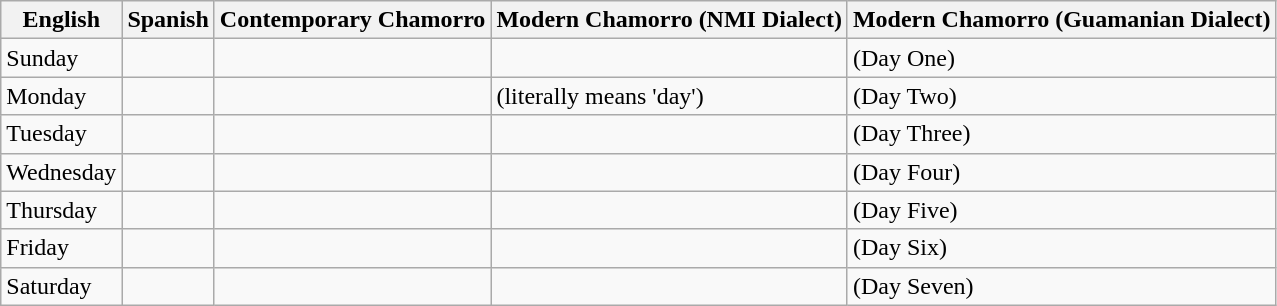<table class="wikitable">
<tr>
<th rowspan="1">English</th>
<th>Spanish</th>
<th rowspan="1">Contemporary Chamorro</th>
<th rowspan="1">Modern Chamorro (NMI Dialect)</th>
<th colspan="4">Modern Chamorro (Guamanian Dialect)</th>
</tr>
<tr>
<td>Sunday</td>
<td></td>
<td></td>
<td></td>
<td> (Day One)</td>
</tr>
<tr>
<td>Monday</td>
<td></td>
<td></td>
<td> (literally means 'day')</td>
<td> (Day Two)</td>
</tr>
<tr>
<td>Tuesday</td>
<td></td>
<td></td>
<td></td>
<td> (Day Three)</td>
</tr>
<tr>
<td>Wednesday</td>
<td></td>
<td></td>
<td></td>
<td> (Day Four)</td>
</tr>
<tr>
<td>Thursday</td>
<td></td>
<td></td>
<td></td>
<td> (Day Five)</td>
</tr>
<tr>
<td>Friday</td>
<td></td>
<td></td>
<td></td>
<td> (Day Six)</td>
</tr>
<tr>
<td>Saturday</td>
<td></td>
<td></td>
<td></td>
<td> (Day Seven)</td>
</tr>
</table>
